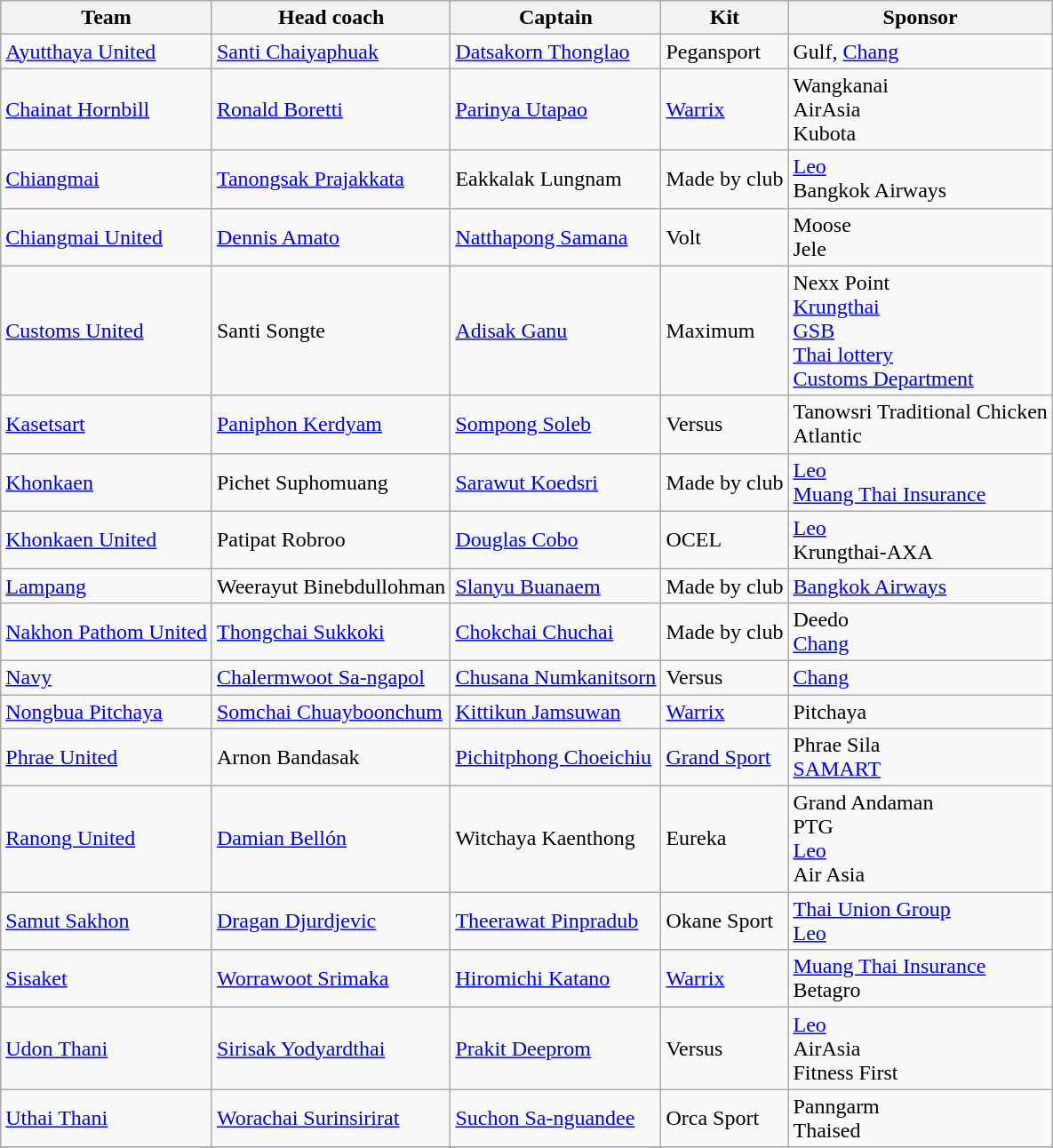<table class="wikitable sortable" style="text-align: left;">
<tr>
<th>Team</th>
<th>Head coach</th>
<th>Captain</th>
<th>Kit</th>
<th>Sponsor</th>
</tr>
<tr>
<td><a href='#'>Ayutthaya United</a></td>
<td> <a href='#'>Santi Chaiyaphuak</a></td>
<td> <a href='#'>Datsakorn Thonglao</a></td>
<td>Pegansport</td>
<td>Gulf, <a href='#'>Chang</a></td>
</tr>
<tr>
<td><a href='#'>Chainat Hornbill</a></td>
<td> <a href='#'>Ronald Boretti</a></td>
<td> <a href='#'>Parinya Utapao</a></td>
<td><a href='#'>Warrix</a></td>
<td>Wangkanai<br>AirAsia<br>Kubota</td>
</tr>
<tr>
<td><a href='#'>Chiangmai</a></td>
<td> <a href='#'>Tanongsak Prajakkata</a></td>
<td> Eakkalak Lungnam</td>
<td>Made by club</td>
<td><a href='#'>Leo</a><br>Bangkok Airways</td>
</tr>
<tr>
<td><a href='#'>Chiangmai United</a></td>
<td> <a href='#'>Dennis Amato</a></td>
<td> <a href='#'>Natthapong Samana</a></td>
<td>Volt</td>
<td>Moose<br>Jele</td>
</tr>
<tr>
<td><a href='#'>Customs United</a></td>
<td> Santi Songte</td>
<td> <a href='#'>Adisak Ganu</a></td>
<td>Maximum</td>
<td>Nexx Point<br><a href='#'>Krungthai</a><br><a href='#'>GSB</a><br><a href='#'>Thai lottery</a><br><a href='#'> Customs Department</a></td>
</tr>
<tr>
<td><a href='#'>Kasetsart</a></td>
<td> <a href='#'>Paniphon Kerdyam</a></td>
<td> <a href='#'>Sompong Soleb</a></td>
<td>Versus</td>
<td>Tanowsri Traditional Chicken<br>Atlantic</td>
</tr>
<tr>
<td><a href='#'>Khonkaen</a></td>
<td> Pichet Suphomuang</td>
<td> <a href='#'>Sarawut Koedsri</a></td>
<td>Made by club</td>
<td><a href='#'>Leo</a> <br>  <a href='#'>Muang Thai Insurance</a></td>
</tr>
<tr>
<td><a href='#'>Khonkaen United</a></td>
<td> Patipat Robroo</td>
<td> <a href='#'>Douglas Cobo</a></td>
<td>OCEL</td>
<td><a href='#'>Leo</a> <br>Krungthai-AXA</td>
</tr>
<tr>
<td><a href='#'>Lampang</a></td>
<td> Weerayut Binebdullohman</td>
<td> <a href='#'>Slanyu Buanaem</a></td>
<td>Made by club</td>
<td><a href='#'>Bangkok Airways</a></td>
</tr>
<tr>
<td><a href='#'>Nakhon Pathom United</a></td>
<td> <a href='#'>Thongchai Sukkoki</a></td>
<td> <a href='#'>Chokchai Chuchai</a></td>
<td>Made by club</td>
<td>Deedo<br> <a href='#'>Chang</a></td>
</tr>
<tr>
<td><a href='#'>Navy</a></td>
<td> <a href='#'>Chalermwoot Sa-ngapol</a></td>
<td> <a href='#'>Chusana Numkanitsorn</a></td>
<td>Versus</td>
<td><a href='#'>Chang</a></td>
</tr>
<tr>
<td><a href='#'>Nongbua Pitchaya</a></td>
<td> <a href='#'>Somchai Chuayboonchum</a></td>
<td> <a href='#'>Kittikun Jamsuwan</a></td>
<td><a href='#'>Warrix</a></td>
<td>Pitchaya</td>
</tr>
<tr>
<td><a href='#'>Phrae United</a></td>
<td> Arnon Bandasak</td>
<td> <a href='#'>Pichitphong Choeichiu</a></td>
<td><a href='#'>Grand Sport</a></td>
<td>Phrae Sila<br><a href='#'>SAMART</a></td>
</tr>
<tr>
<td><a href='#'>Ranong United</a></td>
<td> <a href='#'>Damian Bellón</a></td>
<td> Witchaya Kaenthong</td>
<td>Eureka</td>
<td>Grand Andaman<br>PTG<br><a href='#'>Leo</a> <br>Air Asia</td>
</tr>
<tr>
<td><a href='#'>Samut Sakhon</a></td>
<td> <a href='#'>Dragan Djurdjevic</a></td>
<td> <a href='#'>Theerawat Pinpradub</a></td>
<td>Okane Sport</td>
<td><a href='#'>Thai Union Group</a> <br><a href='#'>Leo</a></td>
</tr>
<tr>
<td><a href='#'>Sisaket</a></td>
<td> <a href='#'>Worrawoot Srimaka</a></td>
<td> <a href='#'>Hiromichi Katano</a></td>
<td><a href='#'>Warrix</a></td>
<td><a href='#'>Muang Thai Insurance</a><br>Betagro</td>
</tr>
<tr>
<td><a href='#'>Udon Thani</a></td>
<td> <a href='#'>Sirisak Yodyardthai</a></td>
<td> <a href='#'>Prakit Deeprom</a></td>
<td>Versus</td>
<td><a href='#'>Leo</a><br>AirAsia<br>Fitness First</td>
</tr>
<tr>
<td><a href='#'>Uthai Thani</a></td>
<td> <a href='#'>Worachai Surinsirirat</a></td>
<td> <a href='#'>Suchon Sa-nguandee</a></td>
<td>Orca Sport</td>
<td>Panngarm<br>Thaised</td>
</tr>
<tr>
</tr>
</table>
